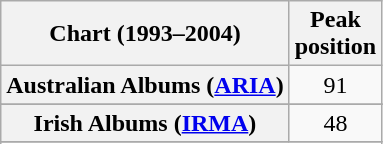<table class="wikitable sortable plainrowheaders" style="text-align:center;">
<tr>
<th scope="col">Chart (1993–2004)</th>
<th scope="col">Peak<br>position</th>
</tr>
<tr>
<th scope="row">Australian Albums (<a href='#'>ARIA</a>)</th>
<td>91</td>
</tr>
<tr>
</tr>
<tr>
<th scope="row">Irish Albums (<a href='#'>IRMA</a>)</th>
<td>48</td>
</tr>
<tr>
</tr>
<tr>
</tr>
<tr>
</tr>
<tr>
</tr>
<tr>
</tr>
</table>
